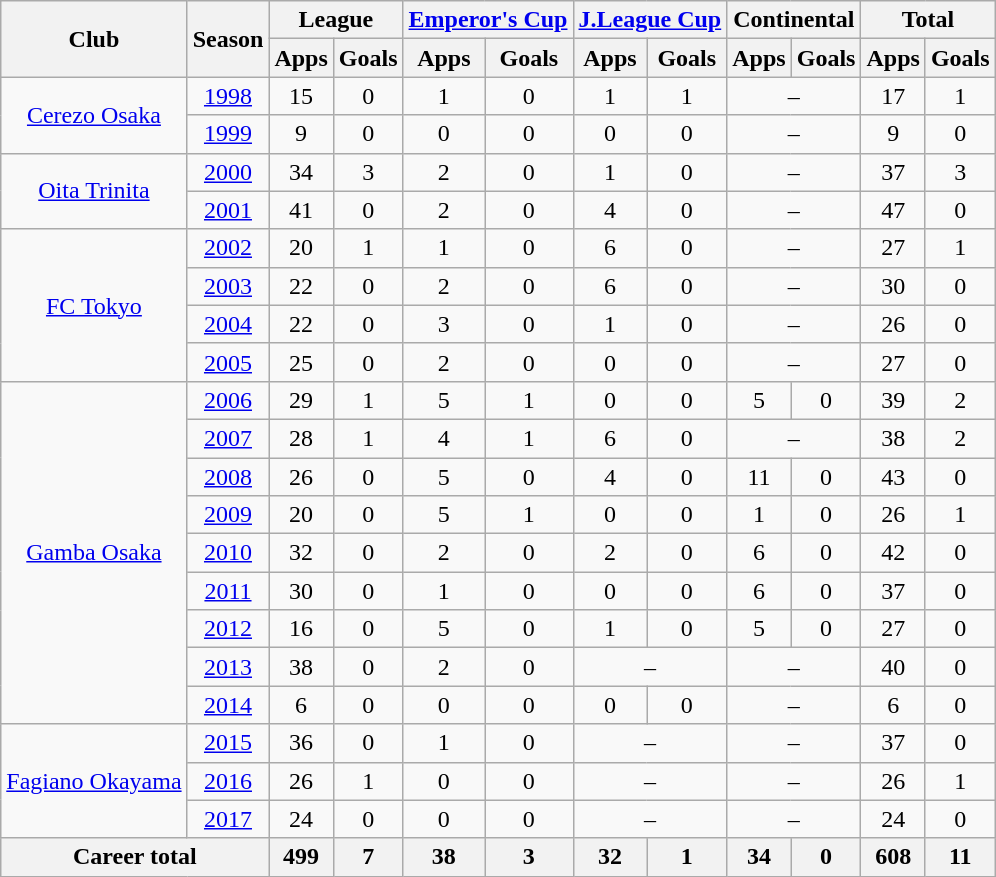<table class="wikitable" style="text-align:center">
<tr>
<th rowspan="2">Club</th>
<th rowspan="2">Season</th>
<th colspan="2">League</th>
<th colspan="2"><a href='#'>Emperor's Cup</a></th>
<th colspan="2"><a href='#'>J.League Cup</a></th>
<th colspan="2">Continental</th>
<th colspan="2">Total</th>
</tr>
<tr>
<th>Apps</th>
<th>Goals</th>
<th>Apps</th>
<th>Goals</th>
<th>Apps</th>
<th>Goals</th>
<th>Apps</th>
<th>Goals</th>
<th>Apps</th>
<th>Goals</th>
</tr>
<tr>
<td rowspan="2"><a href='#'>Cerezo Osaka</a></td>
<td><a href='#'>1998</a></td>
<td>15</td>
<td>0</td>
<td>1</td>
<td>0</td>
<td>1</td>
<td>1</td>
<td colspan="2">–</td>
<td>17</td>
<td>1</td>
</tr>
<tr>
<td><a href='#'>1999</a></td>
<td>9</td>
<td>0</td>
<td>0</td>
<td>0</td>
<td>0</td>
<td>0</td>
<td colspan="2">–</td>
<td>9</td>
<td>0</td>
</tr>
<tr>
<td rowspan="2"><a href='#'>Oita Trinita</a></td>
<td><a href='#'>2000</a></td>
<td>34</td>
<td>3</td>
<td>2</td>
<td>0</td>
<td>1</td>
<td>0</td>
<td colspan="2">–</td>
<td>37</td>
<td>3</td>
</tr>
<tr>
<td><a href='#'>2001</a></td>
<td>41</td>
<td>0</td>
<td>2</td>
<td>0</td>
<td>4</td>
<td>0</td>
<td colspan="2">–</td>
<td>47</td>
<td>0</td>
</tr>
<tr>
<td rowspan="4"><a href='#'>FC Tokyo</a></td>
<td><a href='#'>2002</a></td>
<td>20</td>
<td>1</td>
<td>1</td>
<td>0</td>
<td>6</td>
<td>0</td>
<td colspan="2">–</td>
<td>27</td>
<td>1</td>
</tr>
<tr>
<td><a href='#'>2003</a></td>
<td>22</td>
<td>0</td>
<td>2</td>
<td>0</td>
<td>6</td>
<td>0</td>
<td colspan="2">–</td>
<td>30</td>
<td>0</td>
</tr>
<tr>
<td><a href='#'>2004</a></td>
<td>22</td>
<td>0</td>
<td>3</td>
<td>0</td>
<td>1</td>
<td>0</td>
<td colspan="2">–</td>
<td>26</td>
<td>0</td>
</tr>
<tr>
<td><a href='#'>2005</a></td>
<td>25</td>
<td>0</td>
<td>2</td>
<td>0</td>
<td>0</td>
<td>0</td>
<td colspan="2">–</td>
<td>27</td>
<td>0</td>
</tr>
<tr>
<td rowspan="9"><a href='#'>Gamba Osaka</a></td>
<td><a href='#'>2006</a></td>
<td>29</td>
<td>1</td>
<td>5</td>
<td>1</td>
<td>0</td>
<td>0</td>
<td>5</td>
<td>0</td>
<td>39</td>
<td>2</td>
</tr>
<tr>
<td><a href='#'>2007</a></td>
<td>28</td>
<td>1</td>
<td>4</td>
<td>1</td>
<td>6</td>
<td>0</td>
<td colspan="2">–</td>
<td>38</td>
<td>2</td>
</tr>
<tr>
<td><a href='#'>2008</a></td>
<td>26</td>
<td>0</td>
<td>5</td>
<td>0</td>
<td>4</td>
<td>0</td>
<td>11</td>
<td>0</td>
<td>43</td>
<td>0</td>
</tr>
<tr>
<td><a href='#'>2009</a></td>
<td>20</td>
<td>0</td>
<td>5</td>
<td>1</td>
<td>0</td>
<td>0</td>
<td>1</td>
<td>0</td>
<td>26</td>
<td>1</td>
</tr>
<tr>
<td><a href='#'>2010</a></td>
<td>32</td>
<td>0</td>
<td>2</td>
<td>0</td>
<td>2</td>
<td>0</td>
<td>6</td>
<td>0</td>
<td>42</td>
<td>0</td>
</tr>
<tr>
<td><a href='#'>2011</a></td>
<td>30</td>
<td>0</td>
<td>1</td>
<td>0</td>
<td>0</td>
<td>0</td>
<td>6</td>
<td>0</td>
<td>37</td>
<td>0</td>
</tr>
<tr>
<td><a href='#'>2012</a></td>
<td>16</td>
<td>0</td>
<td>5</td>
<td>0</td>
<td>1</td>
<td>0</td>
<td>5</td>
<td>0</td>
<td>27</td>
<td>0</td>
</tr>
<tr>
<td><a href='#'>2013</a></td>
<td>38</td>
<td>0</td>
<td>2</td>
<td>0</td>
<td colspan="2">–</td>
<td colspan="2">–</td>
<td>40</td>
<td>0</td>
</tr>
<tr>
<td><a href='#'>2014</a></td>
<td>6</td>
<td>0</td>
<td>0</td>
<td>0</td>
<td>0</td>
<td>0</td>
<td colspan="2">–</td>
<td>6</td>
<td>0</td>
</tr>
<tr>
<td rowspan="3"><a href='#'>Fagiano Okayama</a></td>
<td><a href='#'>2015</a></td>
<td>36</td>
<td>0</td>
<td>1</td>
<td>0</td>
<td colspan="2">–</td>
<td colspan="2">–</td>
<td>37</td>
<td>0</td>
</tr>
<tr>
<td><a href='#'>2016</a></td>
<td>26</td>
<td>1</td>
<td>0</td>
<td>0</td>
<td colspan="2">–</td>
<td colspan="2">–</td>
<td>26</td>
<td>1</td>
</tr>
<tr>
<td><a href='#'>2017</a></td>
<td>24</td>
<td>0</td>
<td>0</td>
<td>0</td>
<td colspan="2">–</td>
<td colspan="2">–</td>
<td>24</td>
<td>0</td>
</tr>
<tr>
<th colspan="2">Career total</th>
<th>499</th>
<th>7</th>
<th>38</th>
<th>3</th>
<th>32</th>
<th>1</th>
<th>34</th>
<th>0</th>
<th>608</th>
<th>11</th>
</tr>
</table>
